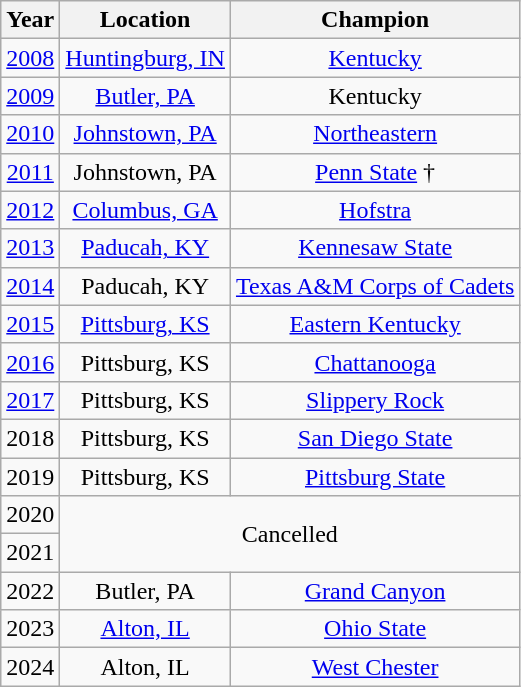<table class="wikitable" style="text-align:center;">
<tr>
<th>Year</th>
<th>Location</th>
<th>Champion</th>
</tr>
<tr>
<td><a href='#'>2008</a></td>
<td><a href='#'>Huntingburg, IN</a></td>
<td><a href='#'>Kentucky</a></td>
</tr>
<tr>
<td><a href='#'>2009</a></td>
<td><a href='#'>Butler, PA</a></td>
<td>Kentucky</td>
</tr>
<tr>
<td><a href='#'>2010</a></td>
<td><a href='#'>Johnstown, PA</a></td>
<td><a href='#'>Northeastern</a></td>
</tr>
<tr>
<td><a href='#'>2011</a></td>
<td>Johnstown, PA</td>
<td><a href='#'>Penn State</a> †</td>
</tr>
<tr>
<td><a href='#'>2012</a></td>
<td><a href='#'>Columbus, GA</a></td>
<td><a href='#'>Hofstra</a></td>
</tr>
<tr>
<td><a href='#'>2013</a></td>
<td><a href='#'>Paducah, KY</a></td>
<td><a href='#'>Kennesaw State</a></td>
</tr>
<tr>
<td><a href='#'>2014</a></td>
<td>Paducah, KY</td>
<td><a href='#'>Texas A&M Corps of Cadets</a></td>
</tr>
<tr>
<td><a href='#'>2015</a></td>
<td><a href='#'>Pittsburg, KS</a></td>
<td><a href='#'>Eastern Kentucky</a></td>
</tr>
<tr>
<td><a href='#'>2016</a></td>
<td>Pittsburg, KS</td>
<td><a href='#'>Chattanooga</a></td>
</tr>
<tr>
<td><a href='#'>2017</a></td>
<td>Pittsburg, KS</td>
<td><a href='#'>Slippery Rock</a></td>
</tr>
<tr>
<td>2018</td>
<td>Pittsburg, KS</td>
<td><a href='#'>San Diego State</a></td>
</tr>
<tr>
<td>2019</td>
<td>Pittsburg, KS</td>
<td><a href='#'>Pittsburg State</a></td>
</tr>
<tr>
<td>2020</td>
<td rowspan=2 colspan=2>Cancelled</td>
</tr>
<tr>
<td>2021</td>
</tr>
<tr>
<td>2022</td>
<td>Butler, PA</td>
<td><a href='#'>Grand Canyon</a></td>
</tr>
<tr>
<td>2023</td>
<td><a href='#'>Alton, IL</a></td>
<td><a href='#'>Ohio State</a></td>
</tr>
<tr>
<td>2024</td>
<td>Alton, IL</td>
<td><a href='#'>West Chester</a><br></td>
</tr>
</table>
